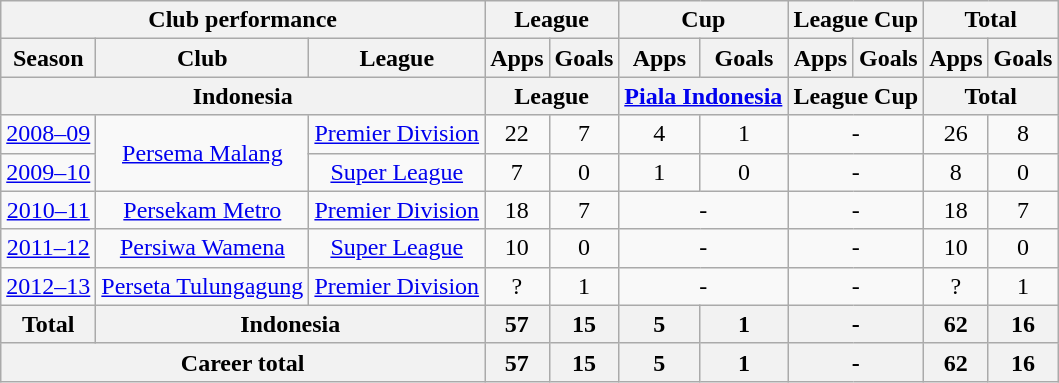<table class="wikitable" style="text-align:center;">
<tr>
<th colspan=3>Club performance</th>
<th colspan=2>League</th>
<th colspan=2>Cup</th>
<th colspan=2>League Cup</th>
<th colspan=2>Total</th>
</tr>
<tr>
<th>Season</th>
<th>Club</th>
<th>League</th>
<th>Apps</th>
<th>Goals</th>
<th>Apps</th>
<th>Goals</th>
<th>Apps</th>
<th>Goals</th>
<th>Apps</th>
<th>Goals</th>
</tr>
<tr>
<th colspan=3>Indonesia</th>
<th colspan=2>League</th>
<th colspan=2><a href='#'>Piala Indonesia</a></th>
<th colspan=2>League Cup</th>
<th colspan=2>Total</th>
</tr>
<tr>
<td><a href='#'>2008–09</a></td>
<td rowspan="2"><a href='#'>Persema Malang</a></td>
<td rowspan="1"><a href='#'>Premier Division</a></td>
<td>22</td>
<td>7</td>
<td>4</td>
<td>1</td>
<td colspan="2">-</td>
<td>26</td>
<td>8</td>
</tr>
<tr>
<td><a href='#'>2009–10</a></td>
<td rowspan="1"><a href='#'>Super League</a></td>
<td>7</td>
<td>0</td>
<td>1</td>
<td>0</td>
<td colspan="2">-</td>
<td>8</td>
<td>0</td>
</tr>
<tr>
<td><a href='#'>2010–11</a></td>
<td rowspan="1"><a href='#'>Persekam Metro</a></td>
<td rowspan="1"><a href='#'>Premier Division</a></td>
<td>18</td>
<td>7</td>
<td colspan="2">-</td>
<td colspan="2">-</td>
<td>18</td>
<td>7</td>
</tr>
<tr>
<td><a href='#'>2011–12</a></td>
<td rowspan="1"><a href='#'>Persiwa Wamena</a></td>
<td rowspan="1"><a href='#'>Super League</a></td>
<td>10</td>
<td>0</td>
<td colspan="2">-</td>
<td colspan="2">-</td>
<td>10</td>
<td>0</td>
</tr>
<tr>
<td><a href='#'>2012–13</a></td>
<td rowspan="1"><a href='#'>Perseta Tulungagung</a></td>
<td rowspan="1"><a href='#'>Premier Division</a></td>
<td>?</td>
<td>1</td>
<td colspan="2">-</td>
<td colspan="2">-</td>
<td>?</td>
<td>1</td>
</tr>
<tr>
<th rowspan=1>Total</th>
<th colspan=2>Indonesia</th>
<th>57</th>
<th>15</th>
<th>5</th>
<th>1</th>
<th colspan="2">-</th>
<th>62</th>
<th>16</th>
</tr>
<tr>
<th colspan=3>Career total</th>
<th>57</th>
<th>15</th>
<th>5</th>
<th>1</th>
<th colspan="2">-</th>
<th>62</th>
<th>16</th>
</tr>
</table>
